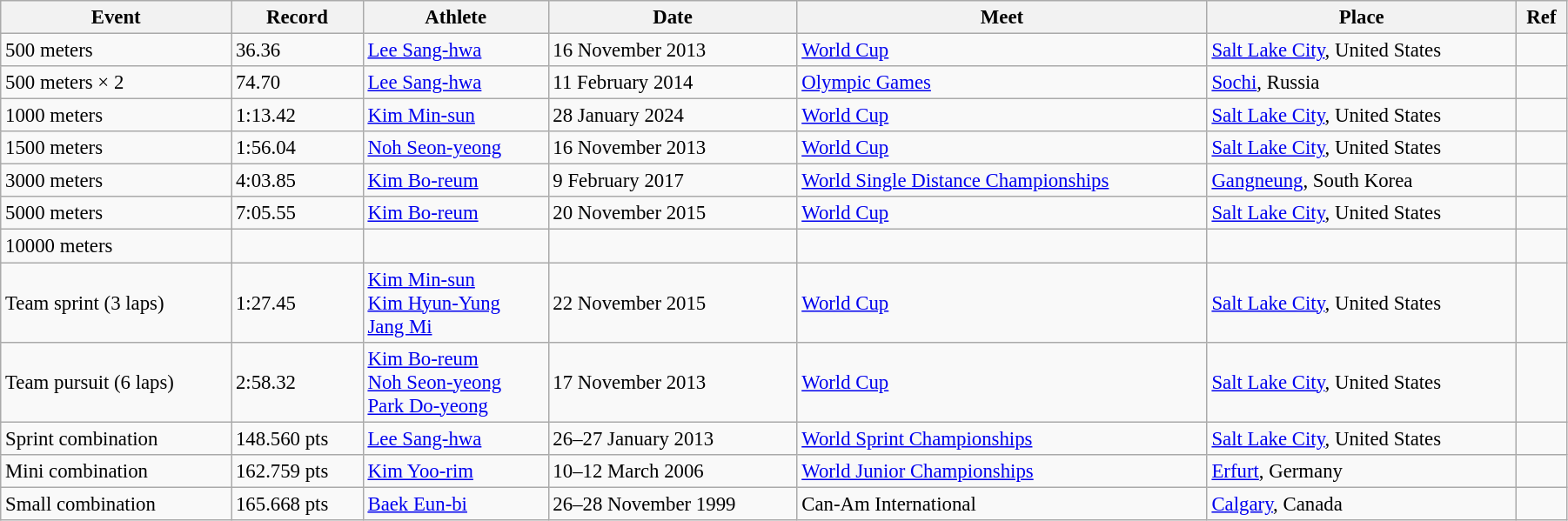<table class="wikitable" style="font-size:95%; width: 95%;">
<tr>
<th>Event</th>
<th>Record</th>
<th>Athlete</th>
<th>Date</th>
<th>Meet</th>
<th>Place</th>
<th>Ref</th>
</tr>
<tr>
<td>500 meters</td>
<td>36.36</td>
<td><a href='#'>Lee Sang-hwa</a></td>
<td>16 November 2013</td>
<td><a href='#'>World Cup</a></td>
<td><a href='#'>Salt Lake City</a>, United States</td>
<td></td>
</tr>
<tr>
<td>500 meters × 2</td>
<td>74.70</td>
<td><a href='#'>Lee Sang-hwa</a></td>
<td>11 February 2014</td>
<td><a href='#'>Olympic Games</a></td>
<td><a href='#'>Sochi</a>, Russia</td>
<td></td>
</tr>
<tr>
<td>1000 meters</td>
<td>1:13.42</td>
<td><a href='#'>Kim Min-sun</a></td>
<td>28 January 2024</td>
<td><a href='#'>World Cup</a></td>
<td><a href='#'>Salt Lake City</a>, United States</td>
<td></td>
</tr>
<tr>
<td>1500 meters</td>
<td>1:56.04</td>
<td><a href='#'>Noh Seon-yeong</a></td>
<td>16 November 2013</td>
<td><a href='#'>World Cup</a></td>
<td><a href='#'>Salt Lake City</a>, United States</td>
<td></td>
</tr>
<tr>
<td>3000 meters</td>
<td>4:03.85</td>
<td><a href='#'>Kim Bo-reum</a></td>
<td>9 February 2017</td>
<td><a href='#'>World Single Distance Championships</a></td>
<td><a href='#'>Gangneung</a>, South Korea</td>
<td></td>
</tr>
<tr>
<td>5000 meters</td>
<td>7:05.55</td>
<td><a href='#'>Kim Bo-reum</a></td>
<td>20 November 2015</td>
<td><a href='#'>World Cup</a></td>
<td><a href='#'>Salt Lake City</a>, United States</td>
<td></td>
</tr>
<tr>
<td>10000 meters</td>
<td></td>
<td></td>
<td></td>
<td></td>
<td></td>
<td></td>
</tr>
<tr>
<td>Team sprint (3 laps)</td>
<td>1:27.45</td>
<td><a href='#'>Kim Min-sun</a><br><a href='#'>Kim Hyun-Yung</a><br><a href='#'>Jang Mi</a></td>
<td>22 November 2015</td>
<td><a href='#'>World Cup</a></td>
<td><a href='#'>Salt Lake City</a>, United States</td>
<td></td>
</tr>
<tr>
<td>Team pursuit (6 laps)</td>
<td>2:58.32</td>
<td><a href='#'>Kim Bo-reum</a><br><a href='#'>Noh Seon-yeong</a><br><a href='#'>Park Do-yeong</a></td>
<td>17 November 2013</td>
<td><a href='#'>World Cup</a></td>
<td><a href='#'>Salt Lake City</a>, United States</td>
<td></td>
</tr>
<tr>
<td>Sprint combination</td>
<td>148.560 pts</td>
<td><a href='#'>Lee Sang-hwa</a></td>
<td>26–27 January 2013</td>
<td><a href='#'>World Sprint Championships</a></td>
<td><a href='#'>Salt Lake City</a>, United States</td>
<td></td>
</tr>
<tr>
<td>Mini combination</td>
<td>162.759 pts</td>
<td><a href='#'>Kim Yoo-rim</a></td>
<td>10–12 March 2006</td>
<td><a href='#'>World Junior Championships</a></td>
<td><a href='#'>Erfurt</a>, Germany</td>
<td></td>
</tr>
<tr>
<td>Small combination</td>
<td>165.668 pts</td>
<td><a href='#'>Baek Eun-bi</a></td>
<td>26–28 November 1999</td>
<td>Can-Am International</td>
<td><a href='#'>Calgary</a>, Canada</td>
<td></td>
</tr>
</table>
